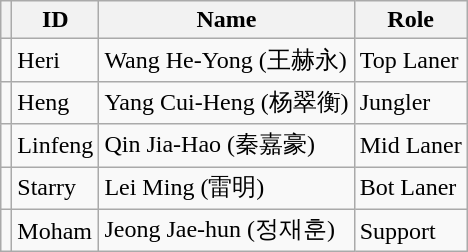<table class="wikitable">
<tr>
<th></th>
<th>ID</th>
<th>Name</th>
<th>Role</th>
</tr>
<tr>
<td></td>
<td>Heri</td>
<td>Wang He-Yong (王赫永)</td>
<td>Top Laner</td>
</tr>
<tr>
<td></td>
<td>Heng</td>
<td>Yang Cui-Heng (杨翠衡)</td>
<td>Jungler</td>
</tr>
<tr>
<td></td>
<td>Linfeng</td>
<td>Qin Jia-Hao (秦嘉豪)</td>
<td>Mid Laner</td>
</tr>
<tr>
<td></td>
<td>Starry</td>
<td>Lei Ming (雷明)</td>
<td>Bot Laner</td>
</tr>
<tr>
<td></td>
<td>Moham</td>
<td>Jeong Jae-hun (정재훈)</td>
<td>Support</td>
</tr>
</table>
